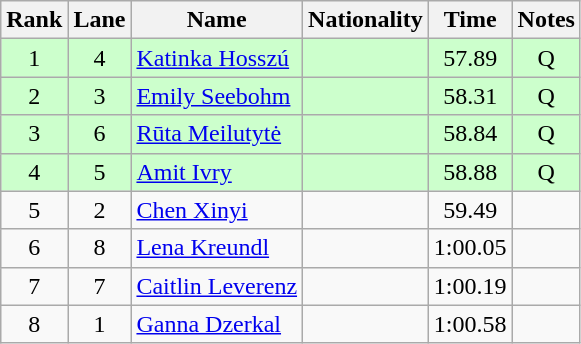<table class="wikitable sortable" style="text-align:center">
<tr>
<th>Rank</th>
<th>Lane</th>
<th>Name</th>
<th>Nationality</th>
<th>Time</th>
<th>Notes</th>
</tr>
<tr bgcolor=ccffcc>
<td>1</td>
<td>4</td>
<td align=left><a href='#'>Katinka Hosszú</a></td>
<td align=left></td>
<td>57.89</td>
<td>Q</td>
</tr>
<tr bgcolor=ccffcc>
<td>2</td>
<td>3</td>
<td align=left><a href='#'>Emily Seebohm</a></td>
<td align=left></td>
<td>58.31</td>
<td>Q</td>
</tr>
<tr bgcolor=ccffcc>
<td>3</td>
<td>6</td>
<td align=left><a href='#'>Rūta Meilutytė</a></td>
<td align=left></td>
<td>58.84</td>
<td>Q</td>
</tr>
<tr bgcolor=ccffcc>
<td>4</td>
<td>5</td>
<td align=left><a href='#'>Amit Ivry</a></td>
<td align=left></td>
<td>58.88</td>
<td>Q</td>
</tr>
<tr>
<td>5</td>
<td>2</td>
<td align=left><a href='#'>Chen Xinyi</a></td>
<td align=left></td>
<td>59.49</td>
<td></td>
</tr>
<tr>
<td>6</td>
<td>8</td>
<td align=left><a href='#'>Lena Kreundl</a></td>
<td align=left></td>
<td>1:00.05</td>
<td></td>
</tr>
<tr>
<td>7</td>
<td>7</td>
<td align=left><a href='#'>Caitlin Leverenz</a></td>
<td align=left></td>
<td>1:00.19</td>
<td></td>
</tr>
<tr>
<td>8</td>
<td>1</td>
<td align=left><a href='#'>Ganna Dzerkal</a></td>
<td align=left></td>
<td>1:00.58</td>
<td></td>
</tr>
</table>
